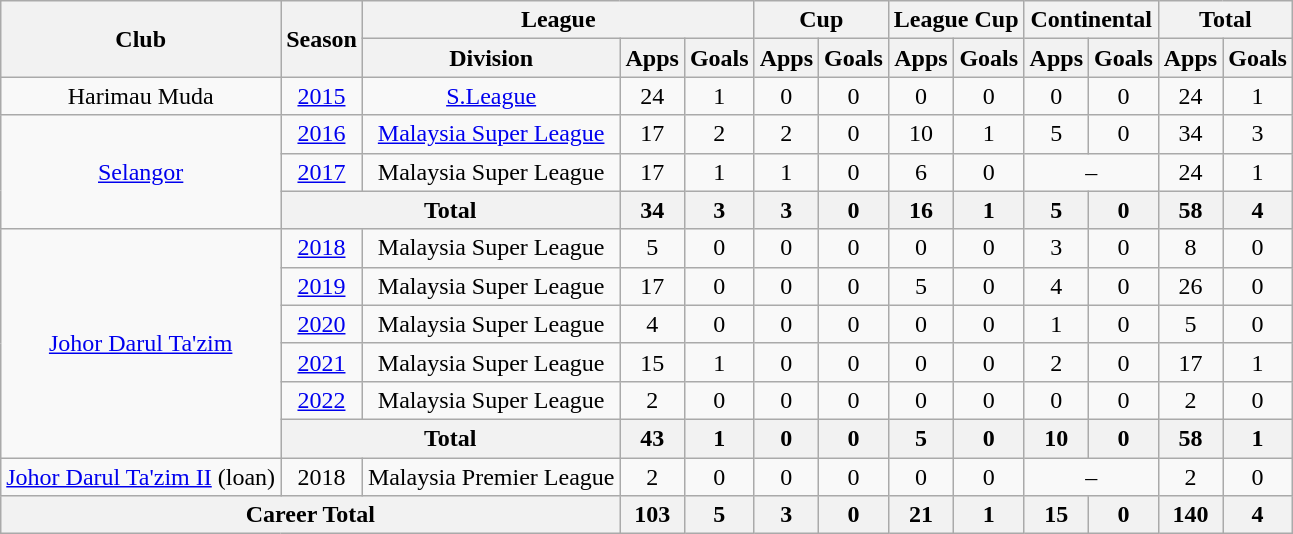<table class=wikitable style="text-align:center">
<tr>
<th rowspan=2>Club</th>
<th rowspan=2>Season</th>
<th colspan=3>League</th>
<th colspan=2>Cup</th>
<th colspan=2>League Cup</th>
<th colspan=2>Continental</th>
<th colspan=2>Total</th>
</tr>
<tr>
<th>Division</th>
<th>Apps</th>
<th>Goals</th>
<th>Apps</th>
<th>Goals</th>
<th>Apps</th>
<th>Goals</th>
<th>Apps</th>
<th>Goals</th>
<th>Apps</th>
<th>Goals</th>
</tr>
<tr>
<td>Harimau Muda</td>
<td><a href='#'>2015</a></td>
<td><a href='#'>S.League</a></td>
<td>24</td>
<td>1</td>
<td>0</td>
<td>0</td>
<td>0</td>
<td>0</td>
<td>0</td>
<td>0</td>
<td>24</td>
<td>1</td>
</tr>
<tr>
<td rowspan=3><a href='#'>Selangor</a></td>
<td><a href='#'>2016</a></td>
<td><a href='#'>Malaysia Super League</a></td>
<td>17</td>
<td>2</td>
<td>2</td>
<td>0</td>
<td>10</td>
<td>1</td>
<td>5</td>
<td>0</td>
<td>34</td>
<td>3</td>
</tr>
<tr>
<td><a href='#'>2017</a></td>
<td>Malaysia Super League</td>
<td>17</td>
<td>1</td>
<td>1</td>
<td>0</td>
<td>6</td>
<td>0</td>
<td colspan=2>–</td>
<td>24</td>
<td>1</td>
</tr>
<tr>
<th colspan="2">Total</th>
<th>34</th>
<th>3</th>
<th>3</th>
<th>0</th>
<th>16</th>
<th>1</th>
<th>5</th>
<th>0</th>
<th>58</th>
<th>4</th>
</tr>
<tr>
<td rowspan=6><a href='#'>Johor Darul Ta'zim</a></td>
<td><a href='#'>2018</a></td>
<td>Malaysia Super League</td>
<td>5</td>
<td>0</td>
<td>0</td>
<td>0</td>
<td>0</td>
<td>0</td>
<td>3</td>
<td>0</td>
<td>8</td>
<td>0</td>
</tr>
<tr>
<td><a href='#'>2019</a></td>
<td>Malaysia Super League</td>
<td>17</td>
<td>0</td>
<td>0</td>
<td>0</td>
<td>5</td>
<td>0</td>
<td>4</td>
<td>0</td>
<td>26</td>
<td>0</td>
</tr>
<tr>
<td><a href='#'>2020</a></td>
<td>Malaysia Super League</td>
<td>4</td>
<td>0</td>
<td>0</td>
<td>0</td>
<td>0</td>
<td>0</td>
<td>1</td>
<td>0</td>
<td>5</td>
<td>0</td>
</tr>
<tr>
<td><a href='#'>2021</a></td>
<td>Malaysia Super League</td>
<td>15</td>
<td>1</td>
<td>0</td>
<td>0</td>
<td>0</td>
<td>0</td>
<td>2</td>
<td>0</td>
<td>17</td>
<td>1</td>
</tr>
<tr>
<td><a href='#'>2022</a></td>
<td>Malaysia Super League</td>
<td>2</td>
<td>0</td>
<td>0</td>
<td>0</td>
<td>0</td>
<td>0</td>
<td>0</td>
<td>0</td>
<td>2</td>
<td>0</td>
</tr>
<tr>
<th colspan="2">Total</th>
<th>43</th>
<th>1</th>
<th>0</th>
<th>0</th>
<th>5</th>
<th>0</th>
<th>10</th>
<th>0</th>
<th>58</th>
<th>1</th>
</tr>
<tr>
<td><a href='#'>Johor Darul Ta'zim II</a> (loan)</td>
<td>2018</td>
<td>Malaysia Premier League</td>
<td>2</td>
<td>0</td>
<td>0</td>
<td>0</td>
<td>0</td>
<td>0</td>
<td colspan=2>–</td>
<td>2</td>
<td>0</td>
</tr>
<tr>
<th colspan="3">Career Total</th>
<th>103</th>
<th>5</th>
<th>3</th>
<th>0</th>
<th>21</th>
<th>1</th>
<th>15</th>
<th>0</th>
<th>140</th>
<th>4</th>
</tr>
</table>
